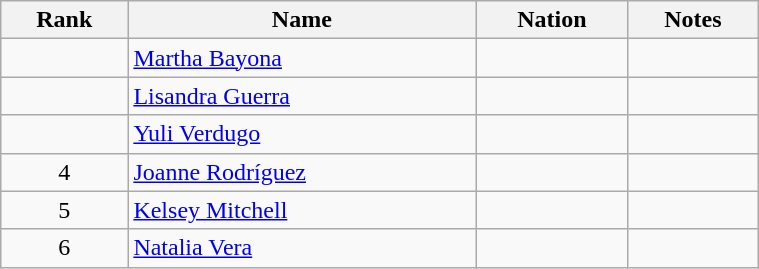<table class="wikitable sortable" style="text-align:center" width=40%>
<tr>
<th>Rank</th>
<th>Name</th>
<th>Nation</th>
<th>Notes</th>
</tr>
<tr>
<td></td>
<td align=left><a href='#'>Martha Bayona</a></td>
<td align=left></td>
<td></td>
</tr>
<tr>
<td></td>
<td align=left><a href='#'>Lisandra Guerra</a></td>
<td align=left></td>
<td></td>
</tr>
<tr>
<td></td>
<td align=left><a href='#'>Yuli Verdugo</a></td>
<td align=left></td>
<td></td>
</tr>
<tr>
<td>4</td>
<td align=left><a href='#'>Joanne Rodríguez</a></td>
<td align=left></td>
<td></td>
</tr>
<tr>
<td>5</td>
<td align=left><a href='#'>Kelsey Mitchell</a></td>
<td align=left></td>
<td></td>
</tr>
<tr>
<td>6</td>
<td align=left><a href='#'>Natalia Vera</a></td>
<td align=left></td>
<td></td>
</tr>
</table>
